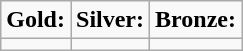<table class="wikitable">
<tr>
<td !align="center"><strong>Gold:</strong> </td>
<td !align="center"><strong>Silver:</strong> </td>
<td !align="center"><strong>Bronze:</strong> </td>
</tr>
<tr>
<td></td>
<td></td>
<td></td>
</tr>
</table>
